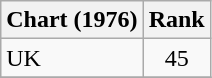<table class="wikitable">
<tr>
<th align="left">Chart (1976)</th>
<th style="text-align:center;">Rank</th>
</tr>
<tr>
<td>UK </td>
<td style="text-align:center;">45</td>
</tr>
<tr>
</tr>
</table>
